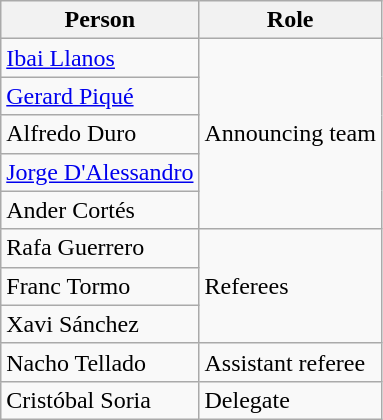<table class=wikitable>
<tr>
<th>Person</th>
<th>Role</th>
</tr>
<tr>
<td><a href='#'>Ibai Llanos</a></td>
<td rowspan=5>Announcing team</td>
</tr>
<tr>
<td><a href='#'>Gerard Piqué</a></td>
</tr>
<tr>
<td>Alfredo Duro</td>
</tr>
<tr>
<td><a href='#'>Jorge D'Alessandro</a></td>
</tr>
<tr>
<td>Ander Cortés</td>
</tr>
<tr>
<td>Rafa Guerrero</td>
<td rowspan=3>Referees</td>
</tr>
<tr>
<td>Franc Tormo</td>
</tr>
<tr>
<td>Xavi Sánchez</td>
</tr>
<tr>
<td>Nacho Tellado</td>
<td>Assistant referee</td>
</tr>
<tr>
<td>Cristóbal Soria</td>
<td>Delegate</td>
</tr>
</table>
